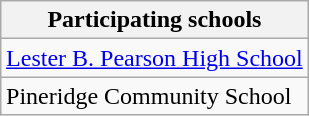<table class="wikitable" align=right>
<tr>
<th>Participating schools</th>
</tr>
<tr>
<td><a href='#'>Lester B. Pearson High School</a></td>
</tr>
<tr>
<td>Pineridge Community School</td>
</tr>
</table>
